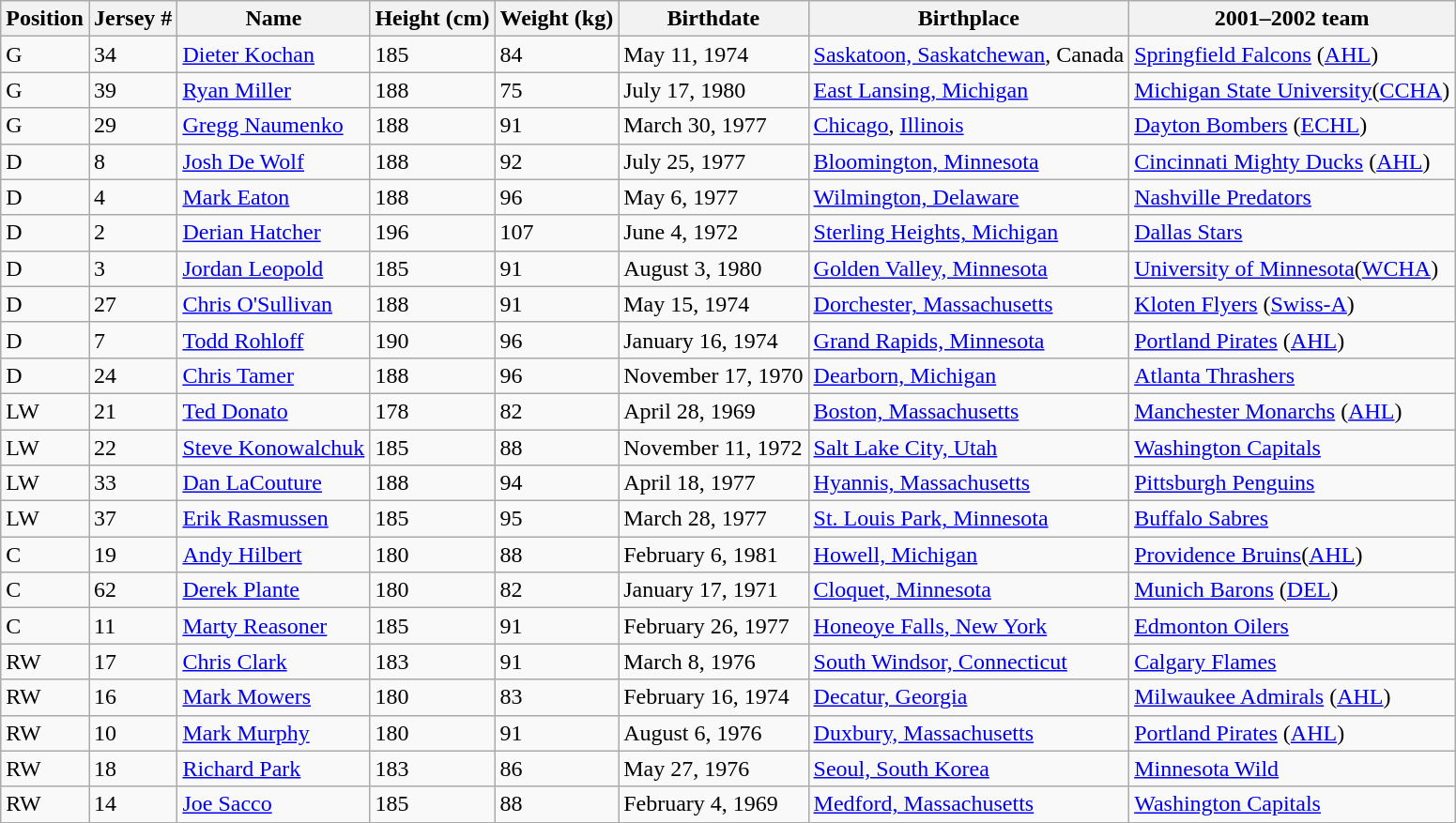<table class="wikitable sortable">
<tr>
<th>Position</th>
<th>Jersey #</th>
<th>Name</th>
<th>Height (cm)</th>
<th>Weight (kg)</th>
<th>Birthdate</th>
<th>Birthplace</th>
<th>2001–2002 team</th>
</tr>
<tr>
<td>G</td>
<td>34</td>
<td><a href='#'>Dieter Kochan</a></td>
<td>185</td>
<td>84</td>
<td>May 11, 1974</td>
<td><a href='#'>Saskatoon, Saskatchewan</a>, Canada</td>
<td><a href='#'>Springfield Falcons</a> (<a href='#'>AHL</a>)</td>
</tr>
<tr>
<td>G</td>
<td>39</td>
<td><a href='#'>Ryan Miller</a></td>
<td>188</td>
<td>75</td>
<td>July 17, 1980</td>
<td><a href='#'>East Lansing, Michigan</a></td>
<td><a href='#'>Michigan State University</a>(<a href='#'>CCHA</a>)</td>
</tr>
<tr>
<td>G</td>
<td>29</td>
<td><a href='#'>Gregg Naumenko</a></td>
<td>188</td>
<td>91</td>
<td>March 30, 1977</td>
<td><a href='#'>Chicago</a>, <a href='#'>Illinois</a></td>
<td><a href='#'>Dayton Bombers</a> (<a href='#'>ECHL</a>)</td>
</tr>
<tr>
<td>D</td>
<td>8</td>
<td><a href='#'>Josh De Wolf</a></td>
<td>188</td>
<td>92</td>
<td>July 25, 1977</td>
<td><a href='#'>Bloomington, Minnesota</a></td>
<td><a href='#'>Cincinnati Mighty Ducks</a> (<a href='#'>AHL</a>)</td>
</tr>
<tr>
<td>D</td>
<td>4</td>
<td><a href='#'>Mark Eaton</a></td>
<td>188</td>
<td>96</td>
<td>May 6, 1977</td>
<td><a href='#'>Wilmington, Delaware</a></td>
<td><a href='#'>Nashville Predators</a></td>
</tr>
<tr>
<td>D</td>
<td>2</td>
<td><a href='#'>Derian Hatcher</a></td>
<td>196</td>
<td>107</td>
<td>June 4, 1972</td>
<td><a href='#'>Sterling Heights, Michigan</a></td>
<td><a href='#'>Dallas Stars</a></td>
</tr>
<tr>
<td>D</td>
<td>3</td>
<td><a href='#'>Jordan Leopold</a></td>
<td>185</td>
<td>91</td>
<td>August 3, 1980</td>
<td><a href='#'>Golden Valley, Minnesota</a></td>
<td><a href='#'>University of Minnesota</a>(<a href='#'>WCHA</a>)</td>
</tr>
<tr>
<td>D</td>
<td>27</td>
<td><a href='#'>Chris O'Sullivan</a></td>
<td>188</td>
<td>91</td>
<td>May 15, 1974</td>
<td><a href='#'>Dorchester, Massachusetts</a></td>
<td><a href='#'>Kloten Flyers</a> (<a href='#'>Swiss-A</a>)</td>
</tr>
<tr>
<td>D</td>
<td>7</td>
<td><a href='#'>Todd Rohloff</a></td>
<td>190</td>
<td>96</td>
<td>January 16, 1974</td>
<td><a href='#'>Grand Rapids, Minnesota</a></td>
<td><a href='#'>Portland Pirates</a> (<a href='#'>AHL</a>)</td>
</tr>
<tr>
<td>D</td>
<td>24</td>
<td><a href='#'>Chris Tamer</a></td>
<td>188</td>
<td>96</td>
<td>November 17, 1970</td>
<td><a href='#'>Dearborn, Michigan</a></td>
<td><a href='#'>Atlanta Thrashers</a></td>
</tr>
<tr>
<td>LW</td>
<td>21</td>
<td><a href='#'>Ted Donato</a></td>
<td>178</td>
<td>82</td>
<td>April 28, 1969</td>
<td><a href='#'>Boston, Massachusetts</a></td>
<td><a href='#'>Manchester Monarchs</a> (<a href='#'>AHL</a>)</td>
</tr>
<tr>
<td>LW</td>
<td>22</td>
<td><a href='#'>Steve Konowalchuk</a></td>
<td>185</td>
<td>88</td>
<td>November 11, 1972</td>
<td><a href='#'>Salt Lake City, Utah</a></td>
<td><a href='#'>Washington Capitals</a></td>
</tr>
<tr>
<td>LW</td>
<td>33</td>
<td><a href='#'>Dan LaCouture</a></td>
<td>188</td>
<td>94</td>
<td>April 18, 1977</td>
<td><a href='#'>Hyannis, Massachusetts</a></td>
<td><a href='#'>Pittsburgh Penguins</a></td>
</tr>
<tr>
<td>LW</td>
<td>37</td>
<td><a href='#'>Erik Rasmussen</a></td>
<td>185</td>
<td>95</td>
<td>March 28, 1977</td>
<td><a href='#'>St. Louis Park, Minnesota</a></td>
<td><a href='#'>Buffalo Sabres</a></td>
</tr>
<tr>
<td>C</td>
<td>19</td>
<td><a href='#'>Andy Hilbert</a></td>
<td>180</td>
<td>88</td>
<td>February 6, 1981</td>
<td><a href='#'>Howell, Michigan</a></td>
<td><a href='#'>Providence Bruins</a>(<a href='#'>AHL</a>)</td>
</tr>
<tr>
<td>C</td>
<td>62</td>
<td><a href='#'>Derek Plante</a></td>
<td>180</td>
<td>82</td>
<td>January 17, 1971</td>
<td><a href='#'>Cloquet, Minnesota</a></td>
<td><a href='#'>Munich Barons</a> (<a href='#'>DEL</a>)</td>
</tr>
<tr>
<td>C</td>
<td>11</td>
<td><a href='#'>Marty Reasoner</a></td>
<td>185</td>
<td>91</td>
<td>February 26, 1977</td>
<td><a href='#'>Honeoye Falls, New York</a></td>
<td><a href='#'>Edmonton Oilers</a></td>
</tr>
<tr>
<td>RW</td>
<td>17</td>
<td><a href='#'>Chris Clark</a></td>
<td>183</td>
<td>91</td>
<td>March 8, 1976</td>
<td><a href='#'>South Windsor, Connecticut</a></td>
<td><a href='#'>Calgary Flames</a></td>
</tr>
<tr>
<td>RW</td>
<td>16</td>
<td><a href='#'>Mark Mowers</a></td>
<td>180</td>
<td>83</td>
<td>February 16, 1974</td>
<td><a href='#'>Decatur, Georgia</a></td>
<td><a href='#'>Milwaukee Admirals</a> (<a href='#'>AHL</a>)</td>
</tr>
<tr>
<td>RW</td>
<td>10</td>
<td><a href='#'>Mark Murphy</a></td>
<td>180</td>
<td>91</td>
<td>August 6, 1976</td>
<td><a href='#'>Duxbury, Massachusetts</a></td>
<td><a href='#'>Portland Pirates</a> (<a href='#'>AHL</a>)</td>
</tr>
<tr>
<td>RW</td>
<td>18</td>
<td><a href='#'>Richard Park</a></td>
<td>183</td>
<td>86</td>
<td>May 27, 1976</td>
<td><a href='#'>Seoul, South Korea</a></td>
<td><a href='#'>Minnesota Wild</a></td>
</tr>
<tr>
<td>RW</td>
<td>14</td>
<td><a href='#'>Joe Sacco</a></td>
<td>185</td>
<td>88</td>
<td>February 4, 1969</td>
<td><a href='#'>Medford, Massachusetts</a></td>
<td><a href='#'>Washington Capitals</a></td>
</tr>
</table>
